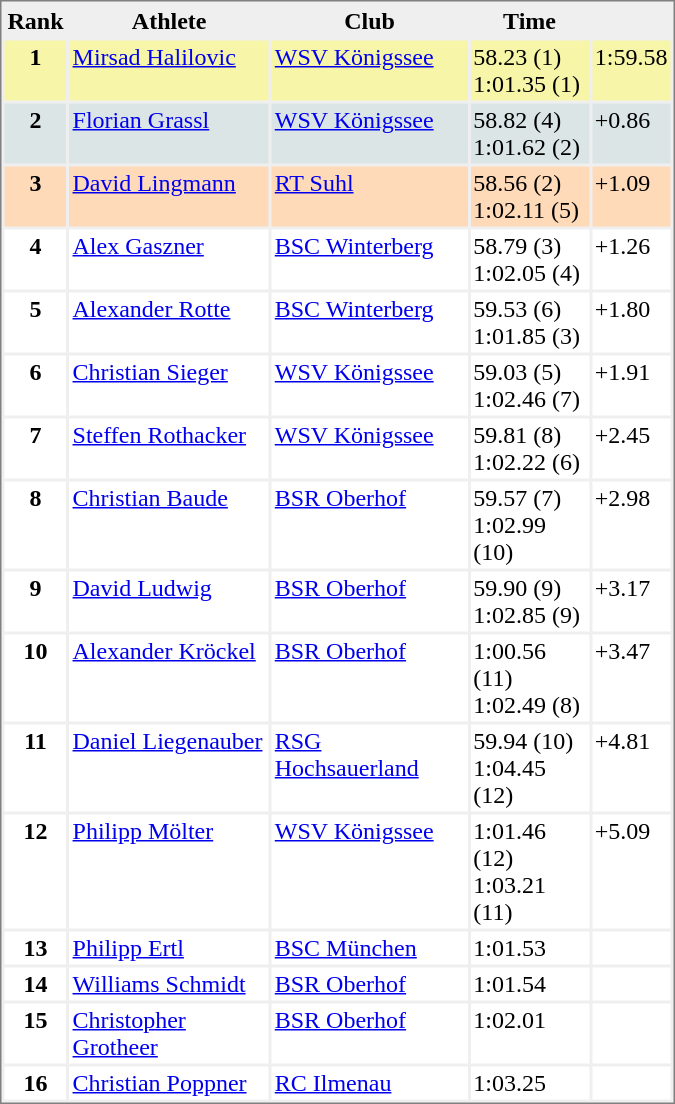<table style="border:1px solid #808080; background-color:#EFEFEF;" cellspacing="2" cellpadding="2" width="450">
<tr bgcolor="#EFEFEF">
<th>Rank</th>
<th>Athlete</th>
<th>Club</th>
<th>Time</th>
</tr>
<tr valign="top" bgcolor="#F7F6A8">
<th>1</th>
<td><a href='#'>Mirsad Halilovic</a></td>
<td><a href='#'>WSV Königssee</a></td>
<td>58.23 (1)<br>1:01.35 (1)</td>
<td>1:59.58</td>
</tr>
<tr valign="top" bgcolor="#DCE5E5">
<th>2</th>
<td><a href='#'>Florian Grassl</a></td>
<td><a href='#'>WSV Königssee</a></td>
<td>58.82 (4)<br>1:01.62 (2)</td>
<td>+0.86</td>
</tr>
<tr valign="top" bgcolor="#FFDAB9">
<th>3</th>
<td><a href='#'>David Lingmann</a></td>
<td><a href='#'>RT Suhl</a></td>
<td>58.56 (2)<br>1:02.11 (5)</td>
<td>+1.09</td>
</tr>
<tr valign="top" bgcolor="#FFFFFF">
<th>4</th>
<td><a href='#'>Alex Gaszner</a></td>
<td><a href='#'>BSC Winterberg</a></td>
<td>58.79 (3)<br>1:02.05 (4)</td>
<td>+1.26</td>
</tr>
<tr valign="top" bgcolor="#FFFFFF">
<th>5</th>
<td><a href='#'>Alexander Rotte</a></td>
<td><a href='#'>BSC Winterberg</a></td>
<td>59.53 (6)<br>1:01.85 (3)</td>
<td>+1.80</td>
</tr>
<tr valign="top" bgcolor="#FFFFFF">
<th>6</th>
<td><a href='#'>Christian Sieger</a></td>
<td><a href='#'>WSV Königssee</a></td>
<td>59.03 (5)<br>1:02.46 (7)</td>
<td>+1.91</td>
</tr>
<tr valign="top" bgcolor="#FFFFFF">
<th>7</th>
<td><a href='#'>Steffen Rothacker</a></td>
<td><a href='#'>WSV Königssee</a></td>
<td>59.81 (8)<br>1:02.22 (6)</td>
<td>+2.45</td>
</tr>
<tr valign="top" bgcolor="#FFFFFF">
<th>8</th>
<td><a href='#'>Christian Baude</a></td>
<td><a href='#'>BSR Oberhof</a></td>
<td>59.57 (7)<br>1:02.99 (10)</td>
<td>+2.98</td>
</tr>
<tr valign="top" bgcolor="#FFFFFF">
<th>9</th>
<td><a href='#'>David Ludwig</a></td>
<td><a href='#'>BSR Oberhof</a></td>
<td>59.90 (9)<br>1:02.85 (9)</td>
<td>+3.17</td>
</tr>
<tr valign="top" bgcolor="#FFFFFF">
<th>10</th>
<td><a href='#'>Alexander Kröckel</a></td>
<td><a href='#'>BSR Oberhof</a></td>
<td>1:00.56 (11)<br>1:02.49 (8)</td>
<td>+3.47</td>
</tr>
<tr valign="top" bgcolor="#FFFFFF">
<th>11</th>
<td><a href='#'>Daniel Liegenauber</a></td>
<td><a href='#'>RSG Hochsauerland</a></td>
<td>59.94 (10)<br>1:04.45 (12)</td>
<td>+4.81</td>
</tr>
<tr valign="top" bgcolor="#FFFFFF">
<th>12</th>
<td><a href='#'>Philipp Mölter</a></td>
<td><a href='#'>WSV Königssee</a></td>
<td>1:01.46 (12)<br>1:03.21 (11)</td>
<td>+5.09</td>
</tr>
<tr valign="top" bgcolor="#FFFFFF">
<th>13</th>
<td><a href='#'>Philipp Ertl</a></td>
<td><a href='#'>BSC München</a></td>
<td>1:01.53</td>
<td></td>
</tr>
<tr valign="top" bgcolor="#FFFFFF">
<th>14</th>
<td><a href='#'>Williams Schmidt</a></td>
<td><a href='#'>BSR Oberhof</a></td>
<td>1:01.54</td>
<td></td>
</tr>
<tr valign="top" bgcolor="#FFFFFF">
<th>15</th>
<td><a href='#'>Christopher Grotheer</a></td>
<td><a href='#'>BSR Oberhof</a></td>
<td>1:02.01</td>
<td></td>
</tr>
<tr valign="top" bgcolor="#FFFFFF">
<th>16</th>
<td><a href='#'>Christian Poppner</a></td>
<td><a href='#'>RC Ilmenau</a></td>
<td>1:03.25</td>
<td></td>
</tr>
</table>
